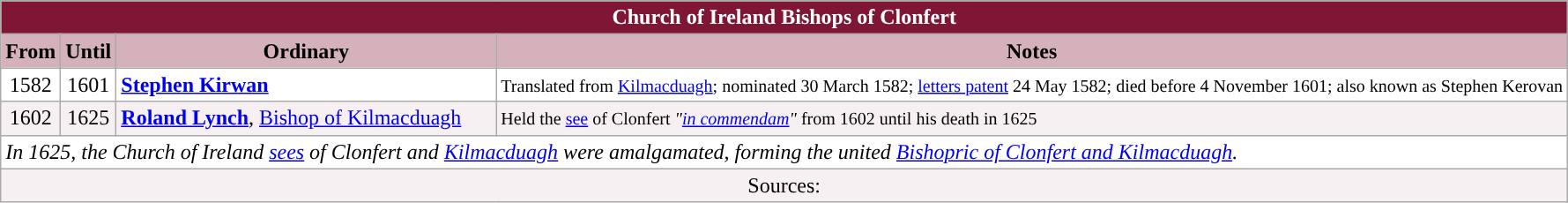<table class="wikitable">
<tr>
<th colspan="4" style="background-color: #7F1734; color: white;">Church of Ireland Bishops of Clonfert</th>
</tr>
<tr>
<th style="background-color: #D4B1BB;">From</th>
<th style="background-color: #D4B1BB;">Until</th>
<th style="background-color: #D4B1BB;" width=280pt>Ordinary</th>
<th style="background-color: #D4B1BB;">Notes</th>
</tr>
<tr valign="top" style="background-color: #FFFFFF;">
<td align=center>1582</td>
<td align=center>1601</td>
<td><strong><a href='#'>Stephen Kirwan</a></strong></td>
<td><small>Translated from <a href='#'>Kilmacduagh</a>; nominated 30 March 1582; <a href='#'>letters patent</a> 24 May 1582; died before 4 November 1601; also known as Stephen Kerovan</small></td>
</tr>
<tr valign="top" style="background-color: #F7F0F2;">
<td align=center>1602</td>
<td align=center>1625</td>
<td><strong><a href='#'>Roland Lynch</a></strong>, <a href='#'>Bishop of Kilmacduagh</a></td>
<td><small>Held the <a href='#'>see</a> of Clonfert <em>"<a href='#'>in commendam</a>"</em> from 1602 until his death in 1625</small></td>
</tr>
<tr valign="top" style="background-color: #FFFFFF;">
<td colspan=4><em>In 1625, the Church of Ireland <a href='#'>sees</a> of Clonfert and <a href='#'>Kilmacduagh</a> were amalgamated, forming the united <a href='#'>Bishopric of Clonfert and Kilmacduagh</a>.</em></td>
</tr>
<tr valign="top" style="background-color: #F7F0F2;">
<td colspan=4 align=center>Sources:</td>
</tr>
</table>
